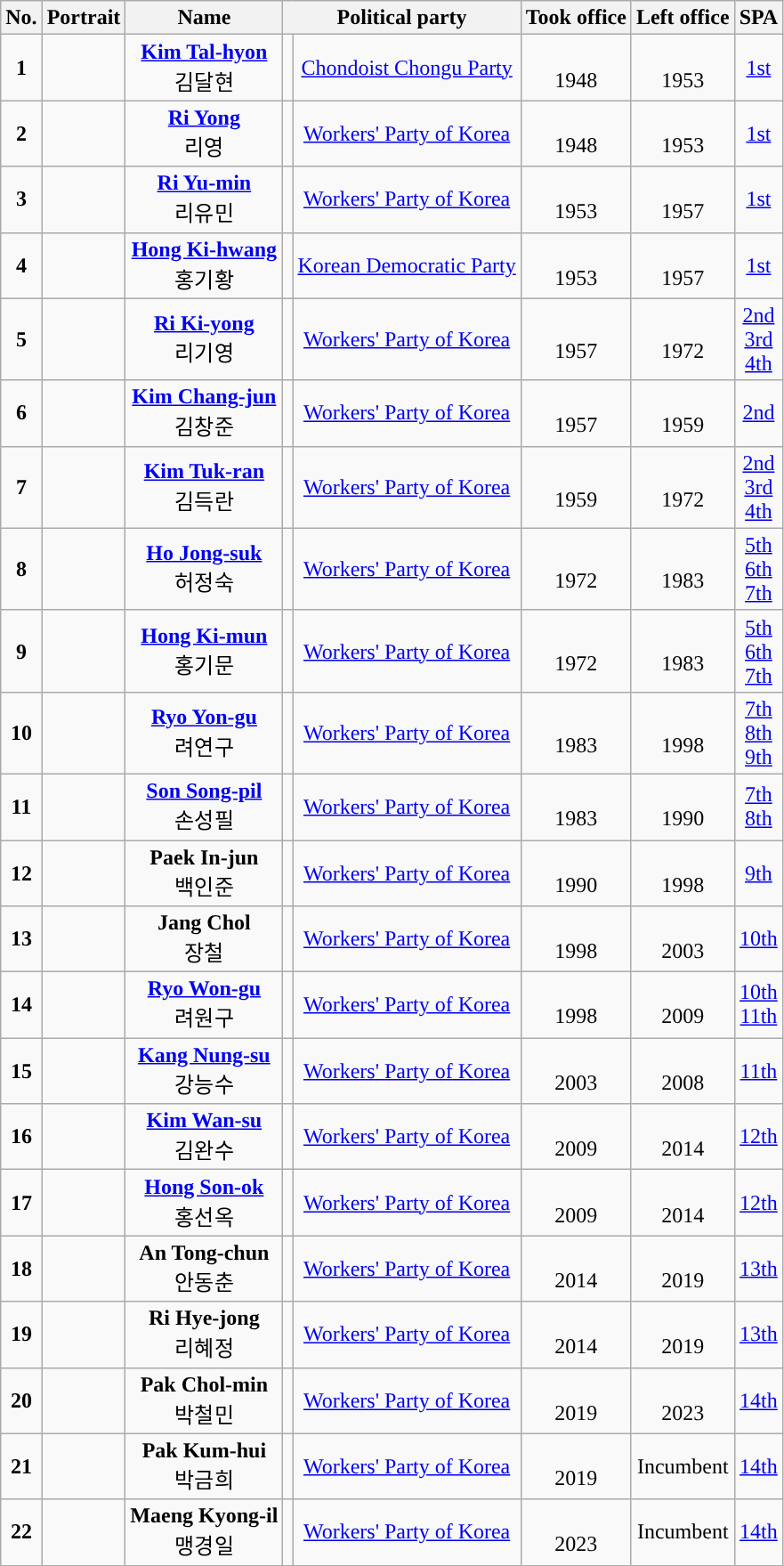<table class="wikitable" style="text-align:center; border:1px #AAAAFF solid">
<tr>
<th>No.</th>
<th>Portrait</th>
<th>Name</th>
<th colspan="2">Political party</th>
<th>Took office</th>
<th>Left office</th>
<th>SPA</th>
</tr>
<tr>
<td><strong>1</strong></td>
<td rowspan="1"></td>
<td><a href='#'><strong>Kim Tal-hyon</strong></a><br>김달현<br></td>
<td style="background:"></td>
<td><a href='#'>Chondoist Chongu Party</a></td>
<td rowspan="1"><br>1948</td>
<td rowspan="1"><br>1953</td>
<td><a href='#'>1st</a></td>
</tr>
<tr>
<td><strong>2</strong></td>
<td rowspan="1"></td>
<td><strong><a href='#'>Ri Yong</a></strong><br>리영<br></td>
<td style="background:"></td>
<td><a href='#'>Workers' Party of Korea</a></td>
<td rowspan="1"><br>1948</td>
<td rowspan="1"><br>1953</td>
<td><a href='#'>1st</a></td>
</tr>
<tr>
<td><strong>3</strong></td>
<td rowspan="1"></td>
<td><strong><a href='#'>Ri Yu-min</a></strong><br>리유민</td>
<td style="background:"></td>
<td><a href='#'>Workers' Party of Korea</a></td>
<td rowspan="1"><br>1953</td>
<td rowspan="1"><br>1957</td>
<td><a href='#'>1st</a></td>
</tr>
<tr>
<td><strong>4</strong></td>
<td rowspan="1"></td>
<td><strong><a href='#'>Hong Ki-hwang</a></strong><br>홍기황</td>
<td style="background:"></td>
<td><a href='#'>Korean Democratic Party</a></td>
<td rowspan="1"><br>1953</td>
<td rowspan="1"><br>1957</td>
<td><a href='#'>1st</a></td>
</tr>
<tr>
<td><strong>5</strong></td>
<td rowspan="1"></td>
<td><strong><a href='#'>Ri Ki-yong</a></strong><br>리기영<br></td>
<td style="background:"></td>
<td><a href='#'>Workers' Party of Korea</a></td>
<td rowspan="1"><br>1957</td>
<td rowspan="1"><br>1972</td>
<td><a href='#'>2nd</a><br><a href='#'>3rd</a><br><a href='#'>4th</a></td>
</tr>
<tr>
<td><strong>6</strong></td>
<td rowspan="1"></td>
<td><strong><a href='#'>Kim Chang-jun</a></strong><br>김창준</td>
<td style="background:"></td>
<td><a href='#'>Workers' Party of Korea</a></td>
<td rowspan="1"><br>1957</td>
<td rowspan="1"><br>1959</td>
<td><a href='#'>2nd</a></td>
</tr>
<tr>
<td><strong>7</strong></td>
<td rowspan="1"></td>
<td><strong><a href='#'>Kim Tuk-ran</a></strong><br>김득란</td>
<td style="background:"></td>
<td><a href='#'>Workers' Party of Korea</a></td>
<td rowspan="1"><br>1959</td>
<td rowspan="1"><br>1972</td>
<td><a href='#'>2nd</a><br><a href='#'>3rd</a><br><a href='#'>4th</a></td>
</tr>
<tr>
<td><strong>8</strong></td>
<td rowspan="1"></td>
<td><strong><a href='#'>Ho Jong-suk</a></strong><br>허정숙<br></td>
<td style="background:"></td>
<td><a href='#'>Workers' Party of Korea</a></td>
<td rowspan="1"><br>1972</td>
<td rowspan="1"><br>1983</td>
<td><a href='#'>5th</a><br><a href='#'>6th</a><br><a href='#'>7th</a></td>
</tr>
<tr>
<td><strong>9</strong></td>
<td rowspan="1"></td>
<td><strong><a href='#'>Hong Ki-mun</a></strong><br>홍기문<br></td>
<td style="background:"></td>
<td><a href='#'>Workers' Party of Korea</a></td>
<td rowspan="1"><br>1972</td>
<td rowspan="1"><br>1983</td>
<td><a href='#'>5th</a><br><a href='#'>6th</a><br><a href='#'>7th</a></td>
</tr>
<tr>
<td><strong>10</strong></td>
<td rowspan="1"></td>
<td><strong><a href='#'>Ryo Yon-gu</a></strong><br>려연구<br></td>
<td style="background:"></td>
<td><a href='#'>Workers' Party of Korea</a></td>
<td rowspan="1"><br>1983</td>
<td rowspan="1"><br>1998</td>
<td><a href='#'>7th</a><br><a href='#'>8th</a><br><a href='#'>9th</a></td>
</tr>
<tr>
<td><strong>11</strong></td>
<td rowspan="1"></td>
<td><strong><a href='#'>Son Song-pil</a></strong><br>손성필<br></td>
<td style="background:"></td>
<td><a href='#'>Workers' Party of Korea</a></td>
<td rowspan="1"><br>1983</td>
<td rowspan="1"><br>1990</td>
<td><a href='#'>7th</a><br><a href='#'>8th</a><br></td>
</tr>
<tr>
<td><strong>12</strong></td>
<td rowspan="1"></td>
<td><strong>Paek In-jun</strong><br>백인준<br></td>
<td style="background:"></td>
<td><a href='#'>Workers' Party of Korea</a></td>
<td rowspan="1"><br>1990</td>
<td rowspan="1"><br>1998</td>
<td><a href='#'>9th</a></td>
</tr>
<tr>
<td><strong>13</strong></td>
<td rowspan="1"></td>
<td><strong>Jang Chol</strong><br>장철<br></td>
<td style="background:"></td>
<td><a href='#'>Workers' Party of Korea</a></td>
<td rowspan="1"><br>1998</td>
<td rowspan="1"><br>2003</td>
<td><a href='#'>10th</a></td>
</tr>
<tr>
<td><strong>14</strong></td>
<td rowspan="1"></td>
<td><strong><a href='#'>Ryo Won-gu</a></strong><br>려원구<br></td>
<td style="background:"></td>
<td><a href='#'>Workers' Party of Korea</a></td>
<td rowspan="1"><br>1998</td>
<td rowspan="1"><br>2009</td>
<td><a href='#'>10th</a><br><a href='#'>11th</a><br></td>
</tr>
<tr>
<td><strong>15</strong></td>
<td rowspan="1"></td>
<td><strong><a href='#'>Kang Nung-su</a></strong><br>강능수<br></td>
<td style="background:"></td>
<td><a href='#'>Workers' Party of Korea</a></td>
<td rowspan="1"><br>2003</td>
<td rowspan="1"><br>2008</td>
<td><a href='#'>11th</a></td>
</tr>
<tr>
<td><strong>16</strong></td>
<td rowspan="1"></td>
<td><strong><a href='#'>Kim Wan-su</a></strong><br>김완수<br></td>
<td style="background:"></td>
<td><a href='#'>Workers' Party of Korea</a></td>
<td rowspan="1"><br>2009</td>
<td rowspan="1"><br>2014</td>
<td><a href='#'>12th</a></td>
</tr>
<tr>
<td><strong>17</strong></td>
<td rowspan="1"></td>
<td><strong><a href='#'>Hong Son-ok</a></strong><br>홍선옥<br></td>
<td style="background:"></td>
<td><a href='#'>Workers' Party of Korea</a></td>
<td rowspan="1"><br>2009</td>
<td rowspan="1"><br>2014</td>
<td><a href='#'>12th</a></td>
</tr>
<tr>
<td><strong>18</strong></td>
<td rowspan="1"></td>
<td><strong>An Tong-chun</strong><br>안동춘</td>
<td style="background:"></td>
<td><a href='#'>Workers' Party of Korea</a></td>
<td rowspan="1"><br>2014</td>
<td rowspan="1"><br>2019</td>
<td><a href='#'>13th</a></td>
</tr>
<tr>
<td><strong>19</strong></td>
<td rowspan="1"></td>
<td><strong>Ri Hye-jong</strong><br>리혜정</td>
<td style="background:"></td>
<td><a href='#'>Workers' Party of Korea</a></td>
<td rowspan="1"><br>2014</td>
<td rowspan="1"><br>2019</td>
<td><a href='#'>13th</a></td>
</tr>
<tr>
<td><strong>20</strong></td>
<td rowspan="1"></td>
<td><strong>Pak Chol-min</strong><br>박철민</td>
<td style="background:"></td>
<td><a href='#'>Workers' Party of Korea</a></td>
<td rowspan="1"><br>2019</td>
<td rowspan="1"><br>2023</td>
<td><a href='#'>14th</a></td>
</tr>
<tr>
<td><strong>21</strong></td>
<td rowspan="1"></td>
<td><strong>Pak Kum-hui</strong><br>박금희</td>
<td style="background:"></td>
<td><a href='#'>Workers' Party of Korea</a></td>
<td rowspan="1"><br>2019</td>
<td>Incumbent</td>
<td><a href='#'>14th</a></td>
</tr>
<tr>
<td><strong>22</strong></td>
<td rowspan="1"></td>
<td><strong>Maeng Kyong-il</strong><br>맹경일<br></td>
<td style="background:"></td>
<td><a href='#'>Workers' Party of Korea</a></td>
<td rowspan="1"><br>2023</td>
<td>Incumbent</td>
<td><a href='#'>14th</a></td>
</tr>
</table>
